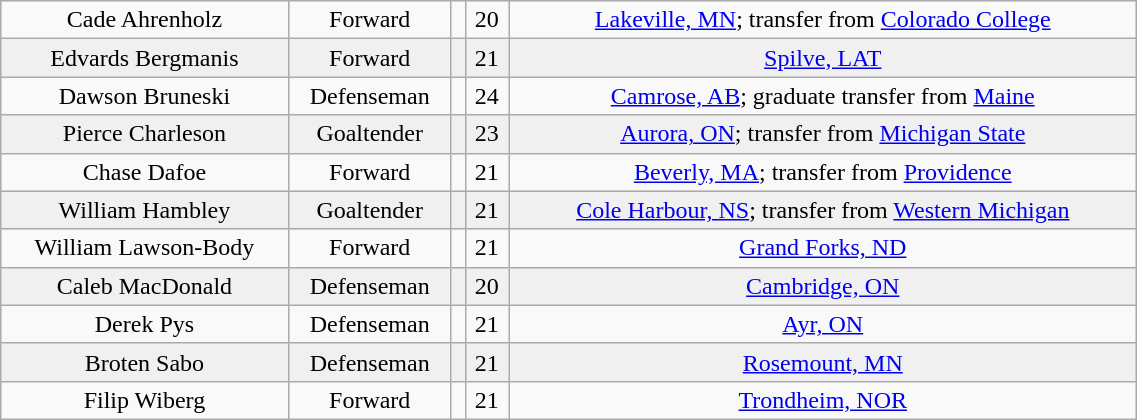<table class="wikitable" width="60%">
<tr align="center" bgcolor="">
<td>Cade Ahrenholz</td>
<td>Forward</td>
<td></td>
<td>20</td>
<td><a href='#'>Lakeville, MN</a>; transfer from <a href='#'>Colorado College</a></td>
</tr>
<tr align="center" bgcolor="f0f0f0">
<td>Edvards Bergmanis</td>
<td>Forward</td>
<td></td>
<td>21</td>
<td><a href='#'>Spilve, LAT</a></td>
</tr>
<tr align="center" bgcolor="">
<td>Dawson Bruneski</td>
<td>Defenseman</td>
<td></td>
<td>24</td>
<td><a href='#'>Camrose, AB</a>; graduate transfer from <a href='#'>Maine</a></td>
</tr>
<tr align="center" bgcolor="f0f0f0">
<td>Pierce Charleson</td>
<td>Goaltender</td>
<td></td>
<td>23</td>
<td><a href='#'>Aurora, ON</a>; transfer from <a href='#'>Michigan State</a></td>
</tr>
<tr align="center" bgcolor="">
<td>Chase Dafoe</td>
<td>Forward</td>
<td></td>
<td>21</td>
<td><a href='#'>Beverly, MA</a>; transfer from <a href='#'>Providence</a></td>
</tr>
<tr align="center" bgcolor="f0f0f0">
<td>William Hambley</td>
<td>Goaltender</td>
<td></td>
<td>21</td>
<td><a href='#'>Cole Harbour, NS</a>; transfer from <a href='#'>Western Michigan</a></td>
</tr>
<tr align="center" bgcolor="">
<td>William Lawson-Body</td>
<td>Forward</td>
<td></td>
<td>21</td>
<td><a href='#'>Grand Forks, ND</a></td>
</tr>
<tr align="center" bgcolor="f0f0f0">
<td>Caleb MacDonald</td>
<td>Defenseman</td>
<td></td>
<td>20</td>
<td><a href='#'>Cambridge, ON</a></td>
</tr>
<tr align="center" bgcolor="">
<td>Derek Pys</td>
<td>Defenseman</td>
<td></td>
<td>21</td>
<td><a href='#'>Ayr, ON</a></td>
</tr>
<tr align="center" bgcolor="f0f0f0">
<td>Broten Sabo</td>
<td>Defenseman</td>
<td></td>
<td>21</td>
<td><a href='#'>Rosemount, MN</a></td>
</tr>
<tr align="center" bgcolor="">
<td>Filip Wiberg</td>
<td>Forward</td>
<td></td>
<td>21</td>
<td><a href='#'>Trondheim, NOR</a></td>
</tr>
</table>
